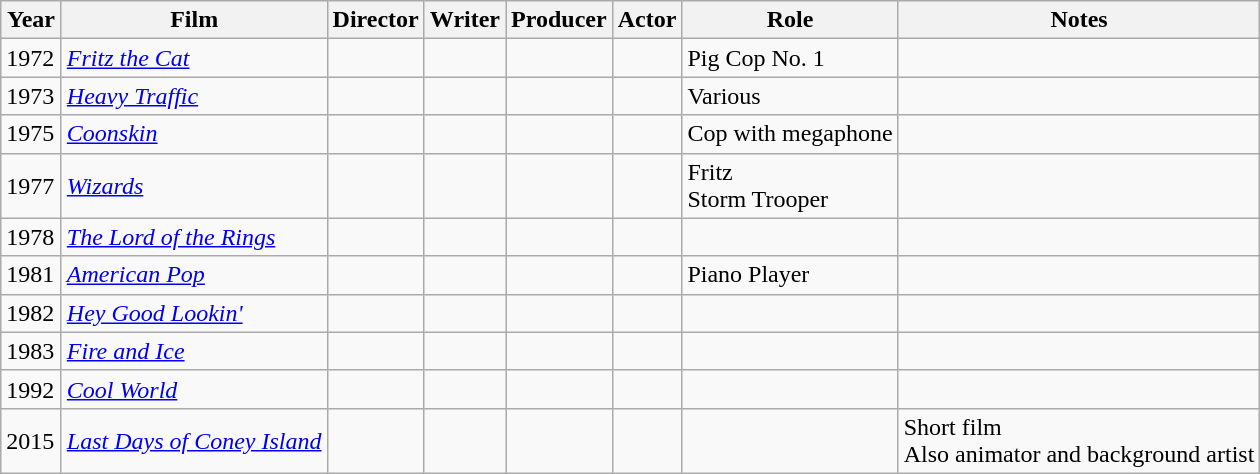<table class="wikitable">
<tr>
<th style="width:33px;">Year</th>
<th>Film</th>
<th>Director</th>
<th>Writer</th>
<th>Producer</th>
<th>Actor</th>
<th>Role</th>
<th>Notes</th>
</tr>
<tr>
<td>1972</td>
<td><em><a href='#'>Fritz the Cat</a></em></td>
<td></td>
<td></td>
<td></td>
<td></td>
<td>Pig Cop No. 1</td>
<td></td>
</tr>
<tr>
<td>1973</td>
<td><em><a href='#'>Heavy Traffic</a></em></td>
<td></td>
<td></td>
<td></td>
<td></td>
<td>Various</td>
<td></td>
</tr>
<tr>
<td>1975</td>
<td><em><a href='#'>Coonskin</a></em></td>
<td></td>
<td></td>
<td></td>
<td></td>
<td>Cop with megaphone</td>
<td></td>
</tr>
<tr>
<td>1977</td>
<td><em><a href='#'>Wizards</a></em></td>
<td></td>
<td></td>
<td></td>
<td></td>
<td>Fritz<br>Storm Trooper</td>
<td></td>
</tr>
<tr>
<td>1978</td>
<td><em><a href='#'>The Lord of the Rings</a></em></td>
<td></td>
<td></td>
<td></td>
<td></td>
<td></td>
<td></td>
</tr>
<tr>
<td>1981</td>
<td><em><a href='#'>American Pop</a></em></td>
<td></td>
<td></td>
<td></td>
<td></td>
<td>Piano Player</td>
<td></td>
</tr>
<tr>
<td>1982</td>
<td><em><a href='#'>Hey Good Lookin'</a></em></td>
<td></td>
<td></td>
<td></td>
<td></td>
<td></td>
<td></td>
</tr>
<tr>
<td>1983</td>
<td><em><a href='#'>Fire and Ice</a></em></td>
<td></td>
<td></td>
<td></td>
<td></td>
<td></td>
<td></td>
</tr>
<tr>
<td>1992</td>
<td><em><a href='#'>Cool World</a></em></td>
<td></td>
<td></td>
<td></td>
<td></td>
<td></td>
<td></td>
</tr>
<tr>
<td>2015</td>
<td><em><a href='#'>Last Days of Coney Island</a></em></td>
<td></td>
<td></td>
<td></td>
<td></td>
<td></td>
<td>Short film<br>Also animator and background artist</td>
</tr>
</table>
